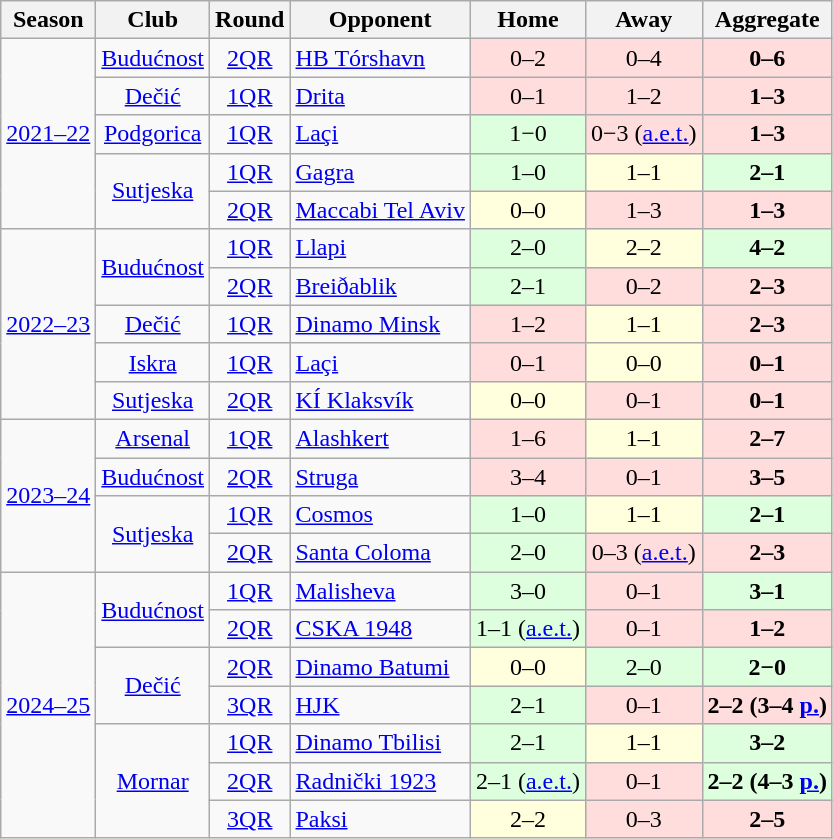<table class="wikitable" style="text-align: center">
<tr>
<th>Season</th>
<th>Club</th>
<th>Round</th>
<th>Opponent</th>
<th>Home</th>
<th>Away</th>
<th>Aggregate</th>
</tr>
<tr>
<td rowspan=5><a href='#'>2021–22</a></td>
<td><a href='#'>Budućnost</a></td>
<td><a href='#'>2QR</a></td>
<td align="left"> <a href='#'>HB Tórshavn</a></td>
<td bgcolor="#ffdddd">0–2</td>
<td bgcolor="#ffdddd">0–4</td>
<td bgcolor="#ffdddd"><strong>0–6</strong></td>
</tr>
<tr>
<td><a href='#'>Dečić</a></td>
<td><a href='#'>1QR</a></td>
<td align="left"> <a href='#'>Drita</a></td>
<td bgcolor="#ffdddd">0–1</td>
<td bgcolor="#ffdddd">1–2</td>
<td bgcolor="#ffdddd"><strong>1–3</strong></td>
</tr>
<tr>
<td><a href='#'>Podgorica</a></td>
<td><a href='#'>1QR</a></td>
<td align="left"> <a href='#'>Laçi</a></td>
<td bgcolor="#ddffdd">1−0</td>
<td bgcolor="#ffdddd">0−3 (<a href='#'>a.e.t.</a>)</td>
<td bgcolor="#ffdddd"><strong>1–3</strong></td>
</tr>
<tr>
<td rowspan=2><a href='#'>Sutjeska</a></td>
<td><a href='#'>1QR</a></td>
<td align="left"> <a href='#'>Gagra</a></td>
<td bgcolor="#ddffdd">1–0</td>
<td bgcolor="#ffffdd">1–1</td>
<td bgcolor="#ddffdd"><strong>2–1</strong></td>
</tr>
<tr>
<td><a href='#'>2QR</a></td>
<td align="left"> <a href='#'>Maccabi Tel Aviv</a></td>
<td bgcolor="#ffffdd">0–0</td>
<td bgcolor="#ffdddd">1–3</td>
<td bgcolor="#ffdddd"><strong>1–3</strong></td>
</tr>
<tr>
<td rowspan=5><a href='#'>2022–23</a></td>
<td rowspan=2><a href='#'>Budućnost</a></td>
<td><a href='#'>1QR</a></td>
<td align="left"> <a href='#'>Llapi</a></td>
<td bgcolor="#ddffdd">2–0</td>
<td bgcolor="#ffffdd">2–2</td>
<td bgcolor="#ddffdd"><strong>4–2</strong></td>
</tr>
<tr>
<td><a href='#'>2QR</a></td>
<td align="left"> <a href='#'>Breiðablik</a></td>
<td bgcolor="#ddffdd">2–1</td>
<td bgcolor="#ffdddd">0–2</td>
<td bgcolor="#ffdddd"><strong>2–3</strong></td>
</tr>
<tr>
<td><a href='#'>Dečić</a></td>
<td><a href='#'>1QR</a></td>
<td align="left"> <a href='#'>Dinamo Minsk</a></td>
<td bgcolor="#ffdddd">1–2</td>
<td bgcolor="#ffffdd">1–1</td>
<td bgcolor="#ffdddd"><strong>2–3</strong></td>
</tr>
<tr>
<td><a href='#'>Iskra</a></td>
<td><a href='#'>1QR</a></td>
<td align="left"> <a href='#'>Laçi</a></td>
<td bgcolor="#ffdddd">0–1</td>
<td bgcolor="#ffffdd">0–0</td>
<td bgcolor="#ffdddd"><strong>0–1</strong></td>
</tr>
<tr>
<td><a href='#'>Sutjeska</a></td>
<td><a href='#'>2QR</a></td>
<td align="left"> <a href='#'>KÍ Klaksvík</a></td>
<td bgcolor="#ffffdd">0–0</td>
<td bgcolor="#ffdddd">0–1</td>
<td bgcolor="#ffdddd"><strong>0–1</strong></td>
</tr>
<tr>
<td rowspan=4><a href='#'>2023–24</a></td>
<td><a href='#'>Arsenal</a></td>
<td><a href='#'>1QR</a></td>
<td align="left"> <a href='#'>Alashkert</a></td>
<td bgcolor="#ffdddd">1–6</td>
<td bgcolor="#ffffdd">1–1</td>
<td bgcolor="#ffdddd"><strong>2–7</strong></td>
</tr>
<tr>
<td><a href='#'>Budućnost</a></td>
<td><a href='#'>2QR</a></td>
<td align="left"> <a href='#'>Struga</a></td>
<td bgcolor="#ffdddd">3–4</td>
<td bgcolor="#ffdddd">0–1</td>
<td bgcolor="#ffdddd"><strong>3–5</strong></td>
</tr>
<tr>
<td rowspan=2><a href='#'>Sutjeska</a></td>
<td><a href='#'>1QR</a></td>
<td align="left"> <a href='#'>Cosmos</a></td>
<td bgcolor="#ddffdd">1–0</td>
<td bgcolor="#ffffdd">1–1</td>
<td bgcolor="#ddffdd"><strong>2–1</strong></td>
</tr>
<tr>
<td><a href='#'>2QR</a></td>
<td align="left"> <a href='#'>Santa Coloma</a></td>
<td bgcolor="#ddffdd">2–0</td>
<td bgcolor="#ffdddd">0–3 (<a href='#'>a.e.t.</a>)</td>
<td bgcolor="#ffdddd"><strong>2–3</strong></td>
</tr>
<tr>
<td rowspan=8><a href='#'>2024–25</a></td>
<td rowspan=2><a href='#'>Budućnost</a></td>
<td><a href='#'>1QR</a></td>
<td align="left"> <a href='#'>Malisheva</a></td>
<td bgcolor="#ddffdd">3–0</td>
<td bgcolor="#ffdddd">0–1</td>
<td bgcolor="#ddffdd"><strong>3–1</strong></td>
</tr>
<tr>
<td><a href='#'>2QR</a></td>
<td align="left"> <a href='#'>CSKA 1948</a></td>
<td bgcolor="#ddffdd">1–1 (<a href='#'>a.e.t.</a>)</td>
<td bgcolor="#ffdddd">0–1</td>
<td bgcolor="#ffdddd"><strong>1–2</strong></td>
</tr>
<tr>
<td rowspan=2><a href='#'>Dečić</a></td>
<td><a href='#'>2QR</a></td>
<td align="left"> <a href='#'>Dinamo Batumi</a></td>
<td bgcolor="#ffffdd">0–0</td>
<td bgcolor="#ddffdd">2–0</td>
<td bgcolor="#ddffdd"><strong>2−0</strong></td>
</tr>
<tr>
<td><a href='#'>3QR</a></td>
<td align="left"> <a href='#'>HJK</a></td>
<td bgcolor="#ddffdd">2–1</td>
<td bgcolor="#ffdddd">0–1</td>
<td bgcolor="#ffdddd"><strong>2–2 (3–4 <a href='#'>p.</a>)</strong></td>
</tr>
<tr>
<td rowspan=3><a href='#'>Mornar</a></td>
<td><a href='#'>1QR</a></td>
<td align="left"> <a href='#'>Dinamo Tbilisi</a></td>
<td bgcolor="#ddffdd">2–1</td>
<td bgcolor="#ffffdd">1–1</td>
<td bgcolor="#ddffdd"><strong>3–2</strong></td>
</tr>
<tr>
<td><a href='#'>2QR</a></td>
<td align="left"> <a href='#'>Radnički 1923</a></td>
<td bgcolor="#ddffdd">2–1 (<a href='#'>a.e.t.</a>)</td>
<td bgcolor="#ffdddd">0–1</td>
<td bgcolor="#ddffdd"><strong>2–2 (4–3 <a href='#'>p.</a>)</strong></td>
</tr>
<tr>
<td><a href='#'>3QR</a></td>
<td align="left"> <a href='#'>Paksi</a></td>
<td bgcolor="#ffffdd">2–2</td>
<td bgcolor="#ffdddd">0–3</td>
<td bgcolor="#ffdddd"><strong>2–5</strong></td>
</tr>
</table>
